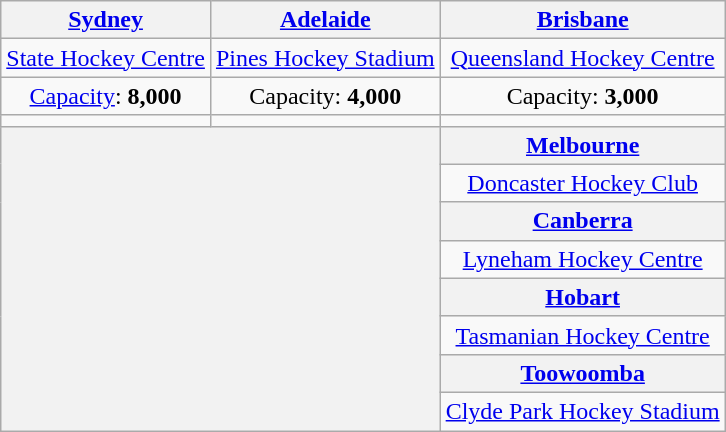<table class="wikitable" style="text-align:center;">
<tr>
<th><a href='#'>Sydney</a></th>
<th><a href='#'>Adelaide</a></th>
<th><a href='#'>Brisbane</a></th>
</tr>
<tr>
<td><a href='#'>State Hockey Centre</a></td>
<td><a href='#'>Pines Hockey Stadium</a></td>
<td><a href='#'>Queensland Hockey Centre</a></td>
</tr>
<tr>
<td><a href='#'>Capacity</a>: <strong>8,000</strong></td>
<td>Capacity: <strong>4,000</strong></td>
<td>Capacity: <strong>3,000</strong></td>
</tr>
<tr>
<td></td>
<td></td>
<td></td>
</tr>
<tr>
<th rowspan=8 colspan=2></th>
<th><a href='#'>Melbourne</a></th>
</tr>
<tr>
<td><a href='#'>Doncaster Hockey Club</a></td>
</tr>
<tr>
<th><a href='#'>Canberra</a></th>
</tr>
<tr>
<td><a href='#'>Lyneham Hockey Centre</a></td>
</tr>
<tr>
<th><a href='#'>Hobart</a></th>
</tr>
<tr>
<td><a href='#'>Tasmanian Hockey Centre</a></td>
</tr>
<tr>
<th><a href='#'>Toowoomba</a></th>
</tr>
<tr>
<td><a href='#'>Clyde Park Hockey Stadium</a></td>
</tr>
</table>
